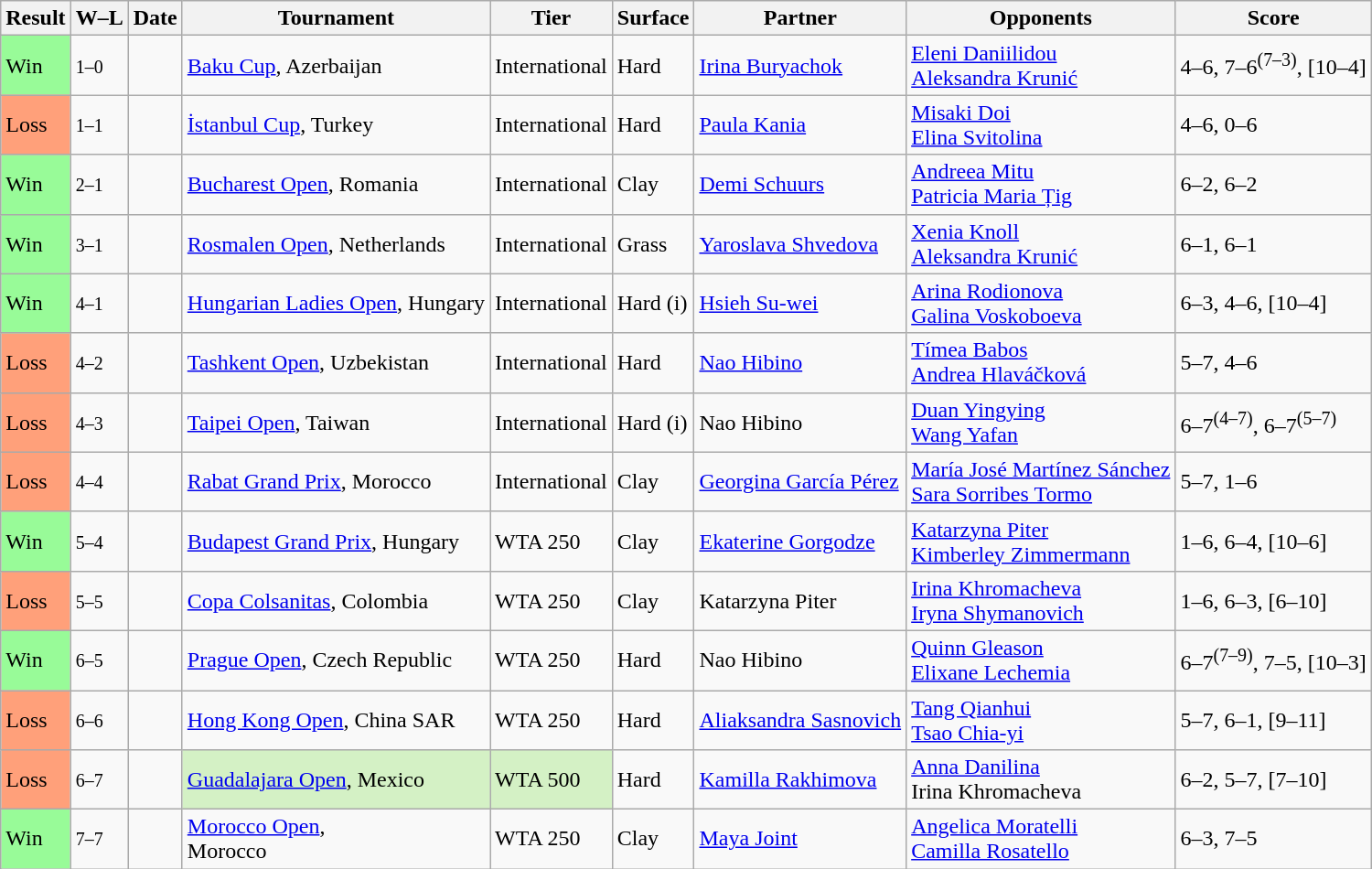<table class="sortable wikitable nowrap">
<tr>
<th>Result</th>
<th class="unsortable">W–L</th>
<th>Date</th>
<th>Tournament</th>
<th>Tier</th>
<th>Surface</th>
<th>Partner</th>
<th>Opponents</th>
<th class="unsortable">Score</th>
</tr>
<tr>
<td bgcolor=98FB98>Win</td>
<td><small>1–0</small></td>
<td><a href='#'></a></td>
<td><a href='#'>Baku Cup</a>, Azerbaijan</td>
<td>International</td>
<td>Hard</td>
<td> <a href='#'>Irina Buryachok</a></td>
<td> <a href='#'>Eleni Daniilidou</a> <br>  <a href='#'>Aleksandra Krunić</a></td>
<td>4–6, 7–6<sup>(7–3)</sup>, [10–4]</td>
</tr>
<tr>
<td bgcolor=FFA07A>Loss</td>
<td><small>1–1</small></td>
<td><a href='#'></a></td>
<td><a href='#'>İstanbul Cup</a>, Turkey</td>
<td>International</td>
<td>Hard</td>
<td> <a href='#'>Paula Kania</a></td>
<td> <a href='#'>Misaki Doi</a> <br>  <a href='#'>Elina Svitolina</a></td>
<td>4–6, 0–6</td>
</tr>
<tr>
<td bgcolor=98FB98>Win</td>
<td><small>2–1</small></td>
<td><a href='#'></a></td>
<td><a href='#'>Bucharest Open</a>, Romania</td>
<td>International</td>
<td>Clay</td>
<td> <a href='#'>Demi Schuurs</a></td>
<td> <a href='#'>Andreea Mitu</a> <br>  <a href='#'>Patricia Maria Țig</a></td>
<td>6–2, 6–2</td>
</tr>
<tr>
<td bgcolor=98FB98>Win</td>
<td><small>3–1</small></td>
<td><a href='#'></a></td>
<td><a href='#'>Rosmalen Open</a>, Netherlands</td>
<td>International</td>
<td>Grass</td>
<td> <a href='#'>Yaroslava Shvedova</a></td>
<td> <a href='#'>Xenia Knoll</a> <br>  <a href='#'>Aleksandra Krunić</a></td>
<td>6–1, 6–1</td>
</tr>
<tr>
<td bgcolor=98FB98>Win</td>
<td><small>4–1</small></td>
<td><a href='#'></a></td>
<td><a href='#'>Hungarian Ladies Open</a>, Hungary</td>
<td>International</td>
<td>Hard (i)</td>
<td> <a href='#'>Hsieh Su-wei</a></td>
<td> <a href='#'>Arina Rodionova</a> <br>  <a href='#'>Galina Voskoboeva</a></td>
<td>6–3, 4–6, [10–4]</td>
</tr>
<tr>
<td bgcolor=FFA07A>Loss</td>
<td><small>4–2</small></td>
<td><a href='#'></a></td>
<td><a href='#'>Tashkent Open</a>, Uzbekistan</td>
<td>International</td>
<td>Hard</td>
<td> <a href='#'>Nao Hibino</a></td>
<td> <a href='#'>Tímea Babos</a> <br>  <a href='#'>Andrea Hlaváčková</a></td>
<td>5–7, 4–6</td>
</tr>
<tr>
<td bgcolor=FFA07A>Loss</td>
<td><small>4–3</small></td>
<td><a href='#'></a></td>
<td><a href='#'>Taipei Open</a>, Taiwan</td>
<td>International</td>
<td>Hard (i)</td>
<td> Nao Hibino</td>
<td> <a href='#'>Duan Yingying</a> <br>  <a href='#'>Wang Yafan</a></td>
<td>6–7<sup>(4–7)</sup>, 6–7<sup>(5–7)</sup></td>
</tr>
<tr>
<td bgcolor=FFA07A>Loss</td>
<td><small>4–4</small></td>
<td><a href='#'></a></td>
<td><a href='#'>Rabat Grand Prix</a>, Morocco</td>
<td>International</td>
<td>Clay</td>
<td> <a href='#'>Georgina García Pérez</a></td>
<td> <a href='#'>María José Martínez Sánchez</a> <br>  <a href='#'>Sara Sorribes Tormo</a></td>
<td>5–7, 1–6</td>
</tr>
<tr>
<td bgcolor=98fb98>Win</td>
<td><small>5–4</small></td>
<td><a href='#'></a></td>
<td><a href='#'>Budapest Grand Prix</a>, Hungary</td>
<td>WTA 250</td>
<td>Clay</td>
<td> <a href='#'>Ekaterine Gorgodze</a></td>
<td> <a href='#'>Katarzyna Piter</a> <br>  <a href='#'>Kimberley Zimmermann</a></td>
<td>1–6, 6–4, [10–6]</td>
</tr>
<tr>
<td bgcolor=ffa07a>Loss</td>
<td><small>5–5</small></td>
<td><a href='#'></a></td>
<td><a href='#'>Copa Colsanitas</a>, Colombia</td>
<td>WTA 250</td>
<td>Clay</td>
<td> Katarzyna Piter</td>
<td> <a href='#'>Irina Khromacheva</a> <br>  <a href='#'>Iryna Shymanovich</a></td>
<td>1–6, 6–3, [6–10]</td>
</tr>
<tr>
<td bgcolor=98FB98>Win</td>
<td><small>6–5</small></td>
<td><a href='#'></a></td>
<td><a href='#'>Prague Open</a>, Czech Republic</td>
<td>WTA 250</td>
<td>Hard</td>
<td> Nao Hibino</td>
<td> <a href='#'>Quinn Gleason</a> <br>  <a href='#'>Elixane Lechemia</a></td>
<td>6–7<sup>(7–9)</sup>, 7–5, [10–3]</td>
</tr>
<tr>
<td bgcolor=FFA07A>Loss</td>
<td><small>6–6</small></td>
<td><a href='#'></a></td>
<td><a href='#'>Hong Kong Open</a>, China SAR</td>
<td>WTA 250</td>
<td>Hard</td>
<td> <a href='#'>Aliaksandra Sasnovich</a></td>
<td> <a href='#'>Tang Qianhui</a> <br>  <a href='#'>Tsao Chia-yi</a></td>
<td>5–7, 6–1, [9–11]</td>
</tr>
<tr>
<td bgcolor=FFA07A>Loss</td>
<td><small>6–7</small></td>
<td><a href='#'></a></td>
<td style=background:#d4f1c5><a href='#'>Guadalajara Open</a>, Mexico</td>
<td style=background:#d4f1c5>WTA 500</td>
<td>Hard</td>
<td> <a href='#'>Kamilla Rakhimova</a></td>
<td> <a href='#'>Anna Danilina</a> <br>  Irina Khromacheva</td>
<td>6–2, 5–7, [7–10]</td>
</tr>
<tr>
<td bgcolor=98fb98>Win</td>
<td><small>7–7</small></td>
<td><a href='#'></a></td>
<td><a href='#'>Morocco Open</a>, <br>Morocco</td>
<td>WTA 250</td>
<td>Clay</td>
<td> <a href='#'>Maya Joint</a></td>
<td> <a href='#'>Angelica Moratelli</a> <br>  <a href='#'>Camilla Rosatello</a></td>
<td>6–3, 7–5</td>
</tr>
</table>
